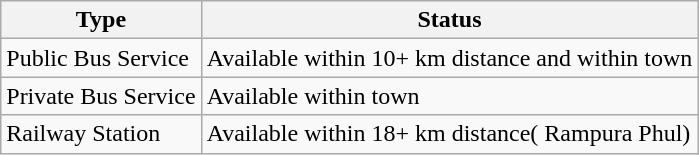<table class="wikitable">
<tr>
<th><strong>Type	</strong></th>
<th><strong>Status</strong></th>
</tr>
<tr>
<td>Public Bus Service</td>
<td>Available within 10+ km distance and within town</td>
</tr>
<tr>
<td>Private Bus Service</td>
<td>Available within town</td>
</tr>
<tr>
<td>Railway Station</td>
<td>Available within 18+ km distance( Rampura Phul)</td>
</tr>
</table>
